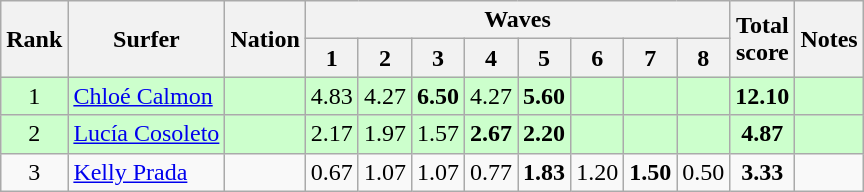<table class="wikitable sortable" style="text-align:center">
<tr>
<th rowspan=2>Rank</th>
<th rowspan=2>Surfer</th>
<th rowspan=2>Nation</th>
<th colspan=8>Waves</th>
<th rowspan=2>Total<br>score</th>
<th rowspan=2>Notes</th>
</tr>
<tr>
<th>1</th>
<th>2</th>
<th>3</th>
<th>4</th>
<th>5</th>
<th>6</th>
<th>7</th>
<th>8</th>
</tr>
<tr bgcolor=ccffcc>
<td>1</td>
<td align=left><a href='#'>Chloé Calmon</a></td>
<td align=left></td>
<td>4.83</td>
<td>4.27</td>
<td><strong>6.50</strong></td>
<td>4.27</td>
<td><strong>5.60</strong></td>
<td></td>
<td></td>
<td></td>
<td><strong>12.10</strong></td>
<td></td>
</tr>
<tr bgcolor=ccffcc>
<td>2</td>
<td align=left><a href='#'>Lucía Cosoleto</a></td>
<td align=left></td>
<td>2.17</td>
<td>1.97</td>
<td>1.57</td>
<td><strong>2.67</strong></td>
<td><strong>2.20</strong></td>
<td></td>
<td></td>
<td></td>
<td><strong>4.87</strong></td>
<td></td>
</tr>
<tr>
<td>3</td>
<td align=left><a href='#'>Kelly Prada</a></td>
<td align=left></td>
<td>0.67</td>
<td>1.07</td>
<td>1.07</td>
<td>0.77</td>
<td><strong>1.83</strong></td>
<td>1.20</td>
<td><strong>1.50</strong></td>
<td>0.50</td>
<td><strong>3.33</strong></td>
<td></td>
</tr>
</table>
